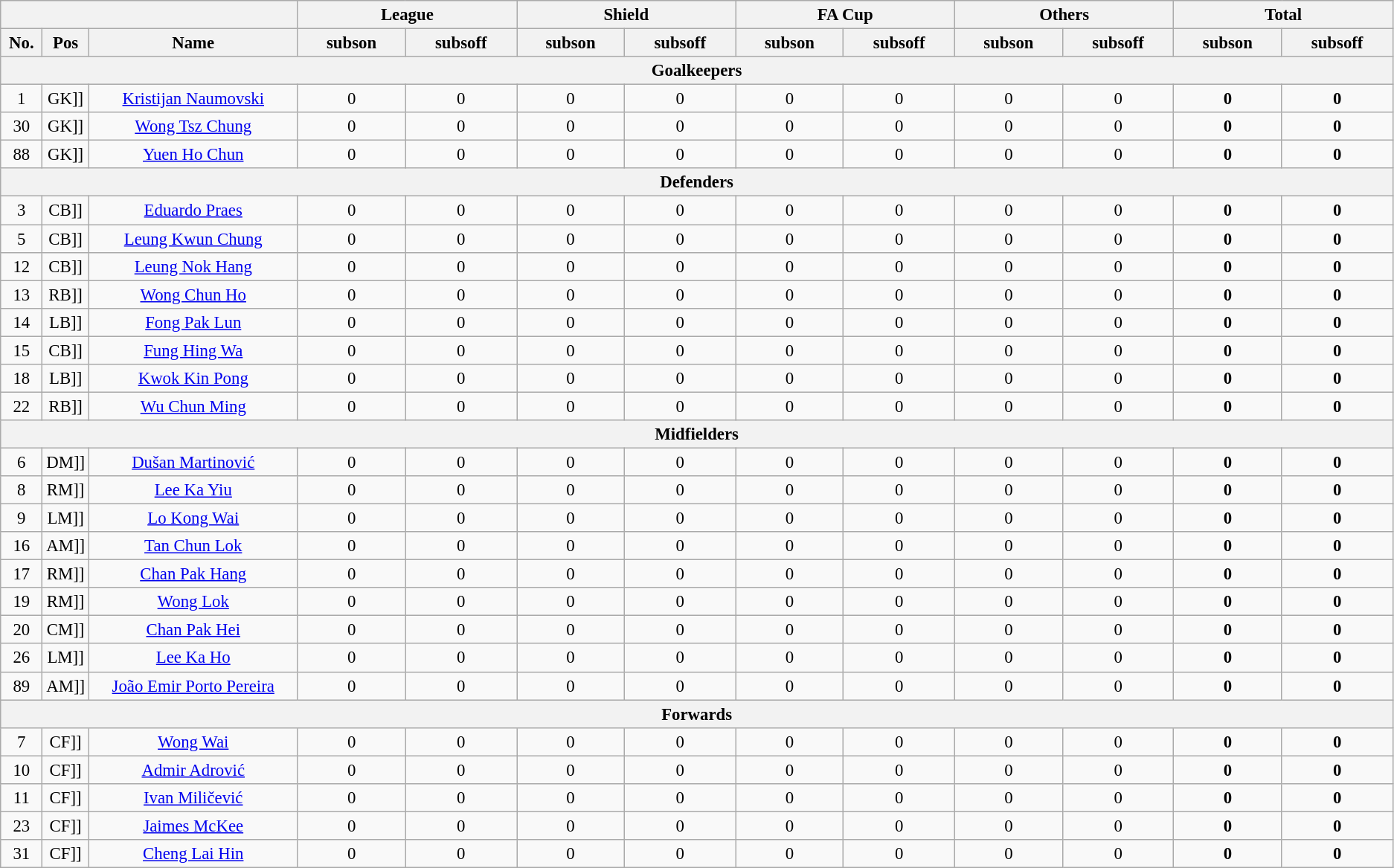<table class="wikitable" style="font-size: 95%; text-align:center;">
<tr>
<th colspan=3></th>
<th colspan=2>League</th>
<th colspan=2>Shield</th>
<th colspan=2>FA Cup</th>
<th colspan=2>Others</th>
<th colspan=2>Total</th>
</tr>
<tr>
<th width="3%"><strong>No.</strong></th>
<th width="3%"><strong>Pos</strong></th>
<th width="15%"><strong>Name</strong></th>
<th width=20>subson</th>
<th width=20>subsoff</th>
<th width=20>subson</th>
<th width=20>subsoff</th>
<th width=20>subson</th>
<th width=20>subsoff</th>
<th width=20>subson</th>
<th width=20>subsoff</th>
<th width=20>subson</th>
<th width=20>subsoff</th>
</tr>
<tr>
<th colspan=15>Goalkeepers</th>
</tr>
<tr>
<td>1</td>
<td [[>GK]]</td>
<td><a href='#'>Kristijan Naumovski</a></td>
<td>0</td>
<td>0</td>
<td>0</td>
<td>0</td>
<td>0</td>
<td>0</td>
<td>0</td>
<td>0</td>
<td><strong>0</strong></td>
<td><strong>0</strong></td>
</tr>
<tr>
<td>30</td>
<td [[>GK]]</td>
<td><a href='#'>Wong Tsz Chung</a></td>
<td>0</td>
<td>0</td>
<td>0</td>
<td>0</td>
<td>0</td>
<td>0</td>
<td>0</td>
<td>0</td>
<td><strong>0</strong></td>
<td><strong>0</strong></td>
</tr>
<tr>
<td>88</td>
<td [[>GK]]</td>
<td><a href='#'>Yuen Ho Chun</a></td>
<td>0</td>
<td>0</td>
<td>0</td>
<td>0</td>
<td>0</td>
<td>0</td>
<td>0</td>
<td>0</td>
<td><strong>0</strong></td>
<td><strong>0</strong></td>
</tr>
<tr>
<th colspan=15>Defenders</th>
</tr>
<tr>
<td>3</td>
<td [[>CB]]</td>
<td><a href='#'>Eduardo Praes</a></td>
<td>0</td>
<td>0</td>
<td>0</td>
<td>0</td>
<td>0</td>
<td>0</td>
<td>0</td>
<td>0</td>
<td><strong>0</strong></td>
<td><strong>0</strong></td>
</tr>
<tr>
<td>5</td>
<td [[>CB]]</td>
<td><a href='#'>Leung Kwun Chung</a></td>
<td>0</td>
<td>0</td>
<td>0</td>
<td>0</td>
<td>0</td>
<td>0</td>
<td>0</td>
<td>0</td>
<td><strong>0</strong></td>
<td><strong>0</strong></td>
</tr>
<tr>
<td>12</td>
<td [[>CB]]</td>
<td><a href='#'>Leung Nok Hang</a></td>
<td>0</td>
<td>0</td>
<td>0</td>
<td>0</td>
<td>0</td>
<td>0</td>
<td>0</td>
<td>0</td>
<td><strong>0</strong></td>
<td><strong>0</strong></td>
</tr>
<tr>
<td>13</td>
<td [[>RB]]</td>
<td><a href='#'>Wong Chun Ho</a></td>
<td>0</td>
<td>0</td>
<td>0</td>
<td>0</td>
<td>0</td>
<td>0</td>
<td>0</td>
<td>0</td>
<td><strong>0</strong></td>
<td><strong>0</strong></td>
</tr>
<tr>
<td>14</td>
<td [[>LB]]</td>
<td><a href='#'>Fong Pak Lun</a></td>
<td>0</td>
<td>0</td>
<td>0</td>
<td>0</td>
<td>0</td>
<td>0</td>
<td>0</td>
<td>0</td>
<td><strong>0</strong></td>
<td><strong>0</strong></td>
</tr>
<tr>
<td>15</td>
<td [[>CB]]</td>
<td><a href='#'>Fung Hing Wa</a></td>
<td>0</td>
<td>0</td>
<td>0</td>
<td>0</td>
<td>0</td>
<td>0</td>
<td>0</td>
<td>0</td>
<td><strong>0</strong></td>
<td><strong>0</strong></td>
</tr>
<tr>
<td>18</td>
<td [[>LB]]</td>
<td><a href='#'>Kwok Kin Pong</a></td>
<td>0</td>
<td>0</td>
<td>0</td>
<td>0</td>
<td>0</td>
<td>0</td>
<td>0</td>
<td>0</td>
<td><strong>0</strong></td>
<td><strong>0</strong></td>
</tr>
<tr>
<td>22</td>
<td [[>RB]]</td>
<td><a href='#'>Wu Chun Ming</a></td>
<td>0</td>
<td>0</td>
<td>0</td>
<td>0</td>
<td>0</td>
<td>0</td>
<td>0</td>
<td>0</td>
<td><strong>0</strong></td>
<td><strong>0</strong></td>
</tr>
<tr>
<th colspan=15>Midfielders</th>
</tr>
<tr>
<td>6</td>
<td [[>DM]]</td>
<td><a href='#'>Dušan Martinović</a></td>
<td>0</td>
<td>0</td>
<td>0</td>
<td>0</td>
<td>0</td>
<td>0</td>
<td>0</td>
<td>0</td>
<td><strong>0</strong></td>
<td><strong>0</strong></td>
</tr>
<tr>
<td>8</td>
<td [[>RM]]</td>
<td><a href='#'>Lee Ka Yiu</a></td>
<td>0</td>
<td>0</td>
<td>0</td>
<td>0</td>
<td>0</td>
<td>0</td>
<td>0</td>
<td>0</td>
<td><strong>0</strong></td>
<td><strong>0</strong></td>
</tr>
<tr>
<td>9</td>
<td [[>LM]]</td>
<td><a href='#'>Lo Kong Wai</a></td>
<td>0</td>
<td>0</td>
<td>0</td>
<td>0</td>
<td>0</td>
<td>0</td>
<td>0</td>
<td>0</td>
<td><strong>0</strong></td>
<td><strong>0</strong></td>
</tr>
<tr>
<td>16</td>
<td [[>AM]]</td>
<td><a href='#'>Tan Chun Lok</a></td>
<td>0</td>
<td>0</td>
<td>0</td>
<td>0</td>
<td>0</td>
<td>0</td>
<td>0</td>
<td>0</td>
<td><strong>0</strong></td>
<td><strong>0</strong></td>
</tr>
<tr>
<td>17</td>
<td [[>RM]]</td>
<td><a href='#'>Chan Pak Hang</a></td>
<td>0</td>
<td>0</td>
<td>0</td>
<td>0</td>
<td>0</td>
<td>0</td>
<td>0</td>
<td>0</td>
<td><strong>0</strong></td>
<td><strong>0</strong></td>
</tr>
<tr>
<td>19</td>
<td [[>RM]]</td>
<td><a href='#'>Wong Lok</a></td>
<td>0</td>
<td>0</td>
<td>0</td>
<td>0</td>
<td>0</td>
<td>0</td>
<td>0</td>
<td>0</td>
<td><strong>0</strong></td>
<td><strong>0</strong></td>
</tr>
<tr>
<td>20</td>
<td [[>CM]]</td>
<td><a href='#'>Chan Pak Hei</a></td>
<td>0</td>
<td>0</td>
<td>0</td>
<td>0</td>
<td>0</td>
<td>0</td>
<td>0</td>
<td>0</td>
<td><strong>0</strong></td>
<td><strong>0</strong></td>
</tr>
<tr>
<td>26</td>
<td [[>LM]]</td>
<td><a href='#'>Lee Ka Ho</a></td>
<td>0</td>
<td>0</td>
<td>0</td>
<td>0</td>
<td>0</td>
<td>0</td>
<td>0</td>
<td>0</td>
<td><strong>0</strong></td>
<td><strong>0</strong></td>
</tr>
<tr>
<td>89</td>
<td [[>AM]]</td>
<td><a href='#'>João Emir Porto Pereira</a></td>
<td>0</td>
<td>0</td>
<td>0</td>
<td>0</td>
<td>0</td>
<td>0</td>
<td>0</td>
<td>0</td>
<td><strong>0</strong></td>
<td><strong>0</strong></td>
</tr>
<tr>
<th colspan=15>Forwards</th>
</tr>
<tr>
<td>7</td>
<td [[>CF]]</td>
<td><a href='#'>Wong Wai</a></td>
<td>0</td>
<td>0</td>
<td>0</td>
<td>0</td>
<td>0</td>
<td>0</td>
<td>0</td>
<td>0</td>
<td><strong>0</strong></td>
<td><strong>0</strong></td>
</tr>
<tr>
<td>10</td>
<td [[>CF]]</td>
<td><a href='#'>Admir Adrović</a></td>
<td>0</td>
<td>0</td>
<td>0</td>
<td>0</td>
<td>0</td>
<td>0</td>
<td>0</td>
<td>0</td>
<td><strong>0</strong></td>
<td><strong>0</strong></td>
</tr>
<tr>
<td>11</td>
<td [[>CF]]</td>
<td><a href='#'>Ivan Miličević</a></td>
<td>0</td>
<td>0</td>
<td>0</td>
<td>0</td>
<td>0</td>
<td>0</td>
<td>0</td>
<td>0</td>
<td><strong>0</strong></td>
<td><strong>0</strong></td>
</tr>
<tr>
<td>23</td>
<td [[>CF]]</td>
<td><a href='#'>Jaimes McKee</a></td>
<td>0</td>
<td>0</td>
<td>0</td>
<td>0</td>
<td>0</td>
<td>0</td>
<td>0</td>
<td>0</td>
<td><strong>0</strong></td>
<td><strong>0</strong></td>
</tr>
<tr>
<td>31</td>
<td [[>CF]]</td>
<td><a href='#'>Cheng Lai Hin</a></td>
<td>0</td>
<td>0</td>
<td>0</td>
<td>0</td>
<td>0</td>
<td>0</td>
<td>0</td>
<td>0</td>
<td><strong>0</strong></td>
<td><strong>0</strong></td>
</tr>
</table>
